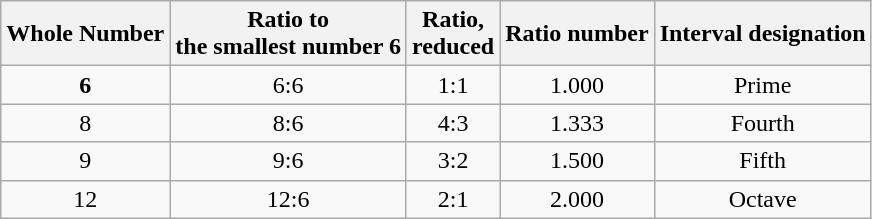<table class="wikitable" style="text-align:center">
<tr>
<th>Whole Number</th>
<th>Ratio to<br>the smallest number 6</th>
<th>Ratio,<br>reduced</th>
<th>Ratio number</th>
<th>Interval designation</th>
</tr>
<tr>
<td><strong>6</strong></td>
<td>6:6</td>
<td>1:1</td>
<td>1.000</td>
<td>Prime</td>
</tr>
<tr>
<td>8</td>
<td>8:6</td>
<td>4:3</td>
<td>1.333</td>
<td>Fourth</td>
</tr>
<tr>
<td>9</td>
<td>9:6</td>
<td>3:2</td>
<td>1.500</td>
<td>Fifth</td>
</tr>
<tr>
<td>12</td>
<td>12:6</td>
<td>2:1</td>
<td>2.000</td>
<td>Octave</td>
</tr>
</table>
